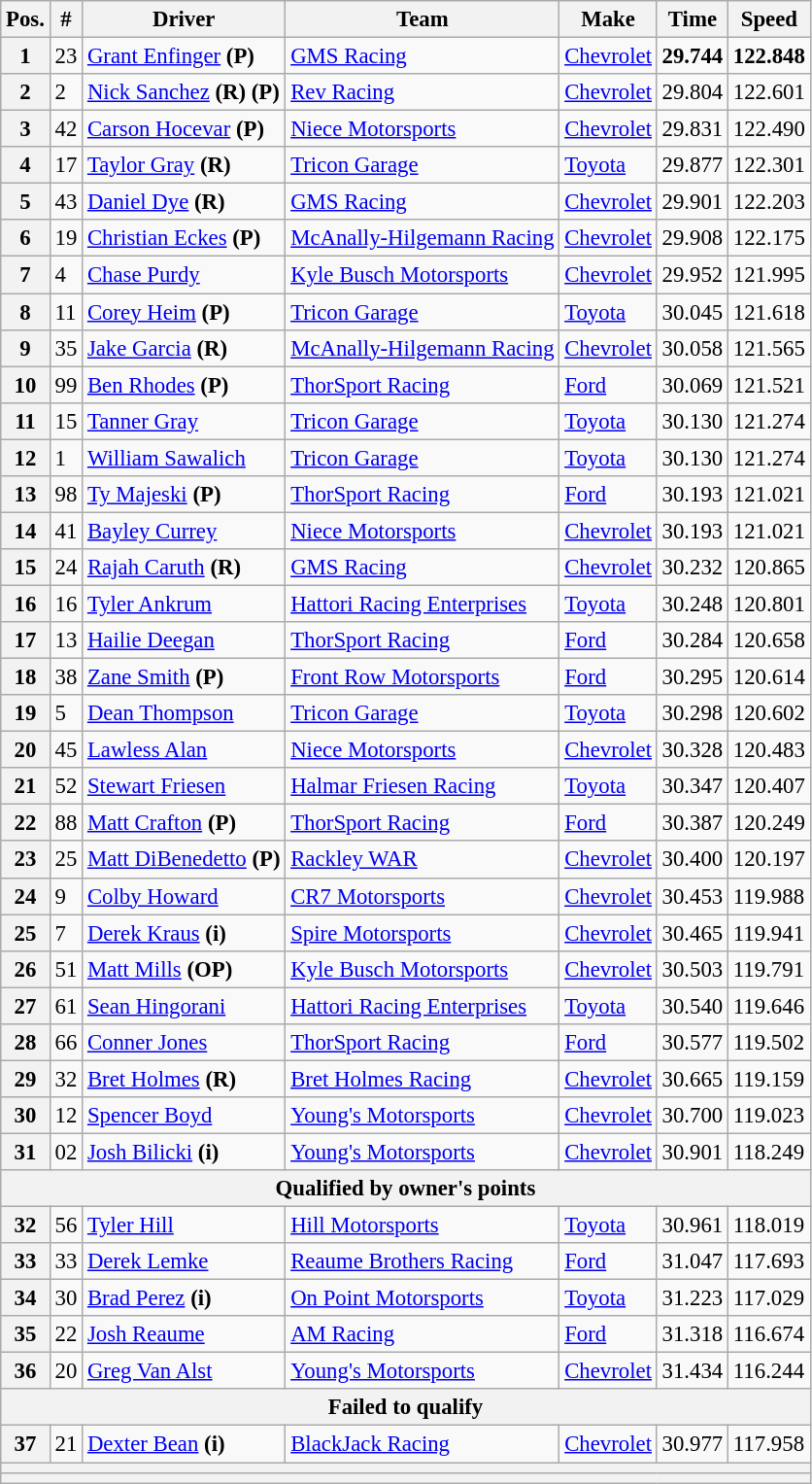<table class="wikitable" style="font-size:95%">
<tr>
<th>Pos.</th>
<th>#</th>
<th>Driver</th>
<th>Team</th>
<th>Make</th>
<th>Time</th>
<th>Speed</th>
</tr>
<tr>
<th>1</th>
<td>23</td>
<td><a href='#'>Grant Enfinger</a> <strong>(P)</strong></td>
<td><a href='#'>GMS Racing</a></td>
<td><a href='#'>Chevrolet</a></td>
<td><strong>29.744</strong></td>
<td><strong>122.848</strong></td>
</tr>
<tr>
<th>2</th>
<td>2</td>
<td><a href='#'>Nick Sanchez</a> <strong>(R) (P)</strong></td>
<td><a href='#'>Rev Racing</a></td>
<td><a href='#'>Chevrolet</a></td>
<td>29.804</td>
<td>122.601</td>
</tr>
<tr>
<th>3</th>
<td>42</td>
<td><a href='#'>Carson Hocevar</a> <strong>(P)</strong></td>
<td><a href='#'>Niece Motorsports</a></td>
<td><a href='#'>Chevrolet</a></td>
<td>29.831</td>
<td>122.490</td>
</tr>
<tr>
<th>4</th>
<td>17</td>
<td><a href='#'>Taylor Gray</a> <strong>(R)</strong></td>
<td><a href='#'>Tricon Garage</a></td>
<td><a href='#'>Toyota</a></td>
<td>29.877</td>
<td>122.301</td>
</tr>
<tr>
<th>5</th>
<td>43</td>
<td><a href='#'>Daniel Dye</a> <strong>(R)</strong></td>
<td><a href='#'>GMS Racing</a></td>
<td><a href='#'>Chevrolet</a></td>
<td>29.901</td>
<td>122.203</td>
</tr>
<tr>
<th>6</th>
<td>19</td>
<td><a href='#'>Christian Eckes</a> <strong>(P)</strong></td>
<td><a href='#'>McAnally-Hilgemann Racing</a></td>
<td><a href='#'>Chevrolet</a></td>
<td>29.908</td>
<td>122.175</td>
</tr>
<tr>
<th>7</th>
<td>4</td>
<td><a href='#'>Chase Purdy</a></td>
<td><a href='#'>Kyle Busch Motorsports</a></td>
<td><a href='#'>Chevrolet</a></td>
<td>29.952</td>
<td>121.995</td>
</tr>
<tr>
<th>8</th>
<td>11</td>
<td><a href='#'>Corey Heim</a> <strong>(P)</strong></td>
<td><a href='#'>Tricon Garage</a></td>
<td><a href='#'>Toyota</a></td>
<td>30.045</td>
<td>121.618</td>
</tr>
<tr>
<th>9</th>
<td>35</td>
<td><a href='#'>Jake Garcia</a> <strong>(R)</strong></td>
<td><a href='#'>McAnally-Hilgemann Racing</a></td>
<td><a href='#'>Chevrolet</a></td>
<td>30.058</td>
<td>121.565</td>
</tr>
<tr>
<th>10</th>
<td>99</td>
<td><a href='#'>Ben Rhodes</a> <strong>(P)</strong></td>
<td><a href='#'>ThorSport Racing</a></td>
<td><a href='#'>Ford</a></td>
<td>30.069</td>
<td>121.521</td>
</tr>
<tr>
<th>11</th>
<td>15</td>
<td><a href='#'>Tanner Gray</a></td>
<td><a href='#'>Tricon Garage</a></td>
<td><a href='#'>Toyota</a></td>
<td>30.130</td>
<td>121.274</td>
</tr>
<tr>
<th>12</th>
<td>1</td>
<td><a href='#'>William Sawalich</a></td>
<td><a href='#'>Tricon Garage</a></td>
<td><a href='#'>Toyota</a></td>
<td>30.130</td>
<td>121.274</td>
</tr>
<tr>
<th>13</th>
<td>98</td>
<td><a href='#'>Ty Majeski</a> <strong>(P)</strong></td>
<td><a href='#'>ThorSport Racing</a></td>
<td><a href='#'>Ford</a></td>
<td>30.193</td>
<td>121.021</td>
</tr>
<tr>
<th>14</th>
<td>41</td>
<td><a href='#'>Bayley Currey</a></td>
<td><a href='#'>Niece Motorsports</a></td>
<td><a href='#'>Chevrolet</a></td>
<td>30.193</td>
<td>121.021</td>
</tr>
<tr>
<th>15</th>
<td>24</td>
<td><a href='#'>Rajah Caruth</a> <strong>(R)</strong></td>
<td><a href='#'>GMS Racing</a></td>
<td><a href='#'>Chevrolet</a></td>
<td>30.232</td>
<td>120.865</td>
</tr>
<tr>
<th>16</th>
<td>16</td>
<td><a href='#'>Tyler Ankrum</a></td>
<td><a href='#'>Hattori Racing Enterprises</a></td>
<td><a href='#'>Toyota</a></td>
<td>30.248</td>
<td>120.801</td>
</tr>
<tr>
<th>17</th>
<td>13</td>
<td><a href='#'>Hailie Deegan</a></td>
<td><a href='#'>ThorSport Racing</a></td>
<td><a href='#'>Ford</a></td>
<td>30.284</td>
<td>120.658</td>
</tr>
<tr>
<th>18</th>
<td>38</td>
<td><a href='#'>Zane Smith</a> <strong>(P)</strong></td>
<td><a href='#'>Front Row Motorsports</a></td>
<td><a href='#'>Ford</a></td>
<td>30.295</td>
<td>120.614</td>
</tr>
<tr>
<th>19</th>
<td>5</td>
<td><a href='#'>Dean Thompson</a></td>
<td><a href='#'>Tricon Garage</a></td>
<td><a href='#'>Toyota</a></td>
<td>30.298</td>
<td>120.602</td>
</tr>
<tr>
<th>20</th>
<td>45</td>
<td><a href='#'>Lawless Alan</a></td>
<td><a href='#'>Niece Motorsports</a></td>
<td><a href='#'>Chevrolet</a></td>
<td>30.328</td>
<td>120.483</td>
</tr>
<tr>
<th>21</th>
<td>52</td>
<td><a href='#'>Stewart Friesen</a></td>
<td><a href='#'>Halmar Friesen Racing</a></td>
<td><a href='#'>Toyota</a></td>
<td>30.347</td>
<td>120.407</td>
</tr>
<tr>
<th>22</th>
<td>88</td>
<td><a href='#'>Matt Crafton</a> <strong>(P)</strong></td>
<td><a href='#'>ThorSport Racing</a></td>
<td><a href='#'>Ford</a></td>
<td>30.387</td>
<td>120.249</td>
</tr>
<tr>
<th>23</th>
<td>25</td>
<td><a href='#'>Matt DiBenedetto</a> <strong>(P)</strong></td>
<td><a href='#'>Rackley WAR</a></td>
<td><a href='#'>Chevrolet</a></td>
<td>30.400</td>
<td>120.197</td>
</tr>
<tr>
<th>24</th>
<td>9</td>
<td><a href='#'>Colby Howard</a></td>
<td><a href='#'>CR7 Motorsports</a></td>
<td><a href='#'>Chevrolet</a></td>
<td>30.453</td>
<td>119.988</td>
</tr>
<tr>
<th>25</th>
<td>7</td>
<td><a href='#'>Derek Kraus</a> <strong>(i)</strong></td>
<td><a href='#'>Spire Motorsports</a></td>
<td><a href='#'>Chevrolet</a></td>
<td>30.465</td>
<td>119.941</td>
</tr>
<tr>
<th>26</th>
<td>51</td>
<td><a href='#'>Matt Mills</a> <strong>(OP)</strong></td>
<td><a href='#'>Kyle Busch Motorsports</a></td>
<td><a href='#'>Chevrolet</a></td>
<td>30.503</td>
<td>119.791</td>
</tr>
<tr>
<th>27</th>
<td>61</td>
<td><a href='#'>Sean Hingorani</a></td>
<td><a href='#'>Hattori Racing Enterprises</a></td>
<td><a href='#'>Toyota</a></td>
<td>30.540</td>
<td>119.646</td>
</tr>
<tr>
<th>28</th>
<td>66</td>
<td><a href='#'>Conner Jones</a></td>
<td><a href='#'>ThorSport Racing</a></td>
<td><a href='#'>Ford</a></td>
<td>30.577</td>
<td>119.502</td>
</tr>
<tr>
<th>29</th>
<td>32</td>
<td><a href='#'>Bret Holmes</a> <strong>(R)</strong></td>
<td><a href='#'>Bret Holmes Racing</a></td>
<td><a href='#'>Chevrolet</a></td>
<td>30.665</td>
<td>119.159</td>
</tr>
<tr>
<th>30</th>
<td>12</td>
<td><a href='#'>Spencer Boyd</a></td>
<td><a href='#'>Young's Motorsports</a></td>
<td><a href='#'>Chevrolet</a></td>
<td>30.700</td>
<td>119.023</td>
</tr>
<tr>
<th>31</th>
<td>02</td>
<td><a href='#'>Josh Bilicki</a> <strong>(i)</strong></td>
<td><a href='#'>Young's Motorsports</a></td>
<td><a href='#'>Chevrolet</a></td>
<td>30.901</td>
<td>118.249</td>
</tr>
<tr>
<th colspan="7">Qualified by owner's points</th>
</tr>
<tr>
<th>32</th>
<td>56</td>
<td><a href='#'>Tyler Hill</a></td>
<td><a href='#'>Hill Motorsports</a></td>
<td><a href='#'>Toyota</a></td>
<td>30.961</td>
<td>118.019</td>
</tr>
<tr>
<th>33</th>
<td>33</td>
<td><a href='#'>Derek Lemke</a></td>
<td><a href='#'>Reaume Brothers Racing</a></td>
<td><a href='#'>Ford</a></td>
<td>31.047</td>
<td>117.693</td>
</tr>
<tr>
<th>34</th>
<td>30</td>
<td><a href='#'>Brad Perez</a> <strong>(i)</strong></td>
<td><a href='#'>On Point Motorsports</a></td>
<td><a href='#'>Toyota</a></td>
<td>31.223</td>
<td>117.029</td>
</tr>
<tr>
<th>35</th>
<td>22</td>
<td><a href='#'>Josh Reaume</a></td>
<td><a href='#'>AM Racing</a></td>
<td><a href='#'>Ford</a></td>
<td>31.318</td>
<td>116.674</td>
</tr>
<tr>
<th>36</th>
<td>20</td>
<td><a href='#'>Greg Van Alst</a></td>
<td><a href='#'>Young's Motorsports</a></td>
<td><a href='#'>Chevrolet</a></td>
<td>31.434</td>
<td>116.244</td>
</tr>
<tr>
<th colspan="7">Failed to qualify</th>
</tr>
<tr>
<th>37</th>
<td>21</td>
<td><a href='#'>Dexter Bean</a> <strong>(i)</strong></td>
<td><a href='#'>BlackJack Racing</a></td>
<td><a href='#'>Chevrolet</a></td>
<td>30.977</td>
<td>117.958</td>
</tr>
<tr>
<th colspan="7"></th>
</tr>
<tr>
<th colspan="7"></th>
</tr>
</table>
